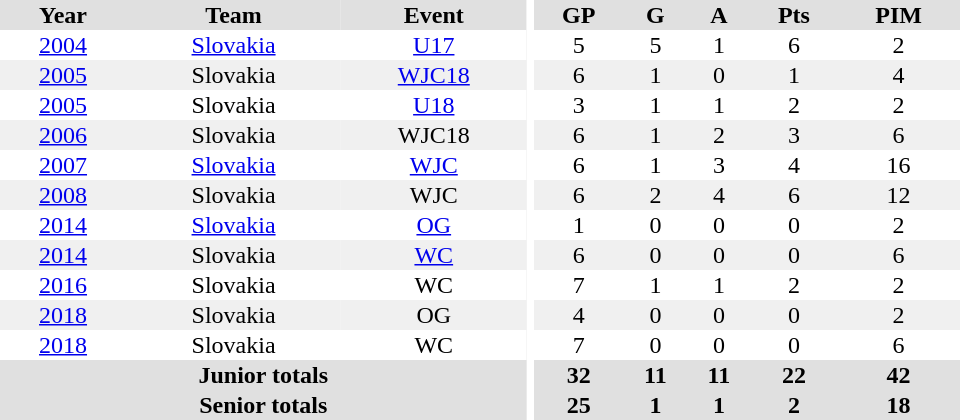<table border="0" cellpadding="1" cellspacing="0" ID="Table3" style="text-align:center; width:40em">
<tr ALIGN="center" bgcolor="#e0e0e0">
<th>Year</th>
<th>Team</th>
<th>Event</th>
<th rowspan="99" bgcolor="#ffffff"></th>
<th>GP</th>
<th>G</th>
<th>A</th>
<th>Pts</th>
<th>PIM</th>
</tr>
<tr>
<td><a href='#'>2004</a></td>
<td><a href='#'>Slovakia</a></td>
<td><a href='#'>U17</a></td>
<td>5</td>
<td>5</td>
<td>1</td>
<td>6</td>
<td>2</td>
</tr>
<tr bgcolor="#f0f0f0">
<td><a href='#'>2005</a></td>
<td>Slovakia</td>
<td><a href='#'>WJC18</a></td>
<td>6</td>
<td>1</td>
<td>0</td>
<td>1</td>
<td>4</td>
</tr>
<tr>
<td><a href='#'>2005</a></td>
<td>Slovakia</td>
<td><a href='#'>U18</a></td>
<td>3</td>
<td>1</td>
<td>1</td>
<td>2</td>
<td>2</td>
</tr>
<tr bgcolor="#f0f0f0">
<td><a href='#'>2006</a></td>
<td>Slovakia</td>
<td>WJC18</td>
<td>6</td>
<td>1</td>
<td>2</td>
<td>3</td>
<td>6</td>
</tr>
<tr>
<td><a href='#'>2007</a></td>
<td><a href='#'>Slovakia</a></td>
<td><a href='#'>WJC</a></td>
<td>6</td>
<td>1</td>
<td>3</td>
<td>4</td>
<td>16</td>
</tr>
<tr bgcolor="#f0f0f0">
<td><a href='#'>2008</a></td>
<td>Slovakia</td>
<td>WJC</td>
<td>6</td>
<td>2</td>
<td>4</td>
<td>6</td>
<td>12</td>
</tr>
<tr>
<td><a href='#'>2014</a></td>
<td><a href='#'>Slovakia</a></td>
<td><a href='#'>OG</a></td>
<td>1</td>
<td>0</td>
<td>0</td>
<td>0</td>
<td>2</td>
</tr>
<tr bgcolor="#f0f0f0">
<td><a href='#'>2014</a></td>
<td>Slovakia</td>
<td><a href='#'>WC</a></td>
<td>6</td>
<td>0</td>
<td>0</td>
<td>0</td>
<td>6</td>
</tr>
<tr>
<td><a href='#'>2016</a></td>
<td>Slovakia</td>
<td>WC</td>
<td>7</td>
<td>1</td>
<td>1</td>
<td>2</td>
<td>2</td>
</tr>
<tr bgcolor="#f0f0f0">
<td><a href='#'>2018</a></td>
<td>Slovakia</td>
<td>OG</td>
<td>4</td>
<td>0</td>
<td>0</td>
<td>0</td>
<td>2</td>
</tr>
<tr>
<td><a href='#'>2018</a></td>
<td>Slovakia</td>
<td>WC</td>
<td>7</td>
<td>0</td>
<td>0</td>
<td>0</td>
<td>6</td>
</tr>
<tr bgcolor="#e0e0e0">
<th colspan="3">Junior totals</th>
<th>32</th>
<th>11</th>
<th>11</th>
<th>22</th>
<th>42</th>
</tr>
<tr bgcolor="#e0e0e0">
<th colspan="3">Senior totals</th>
<th>25</th>
<th>1</th>
<th>1</th>
<th>2</th>
<th>18</th>
</tr>
</table>
